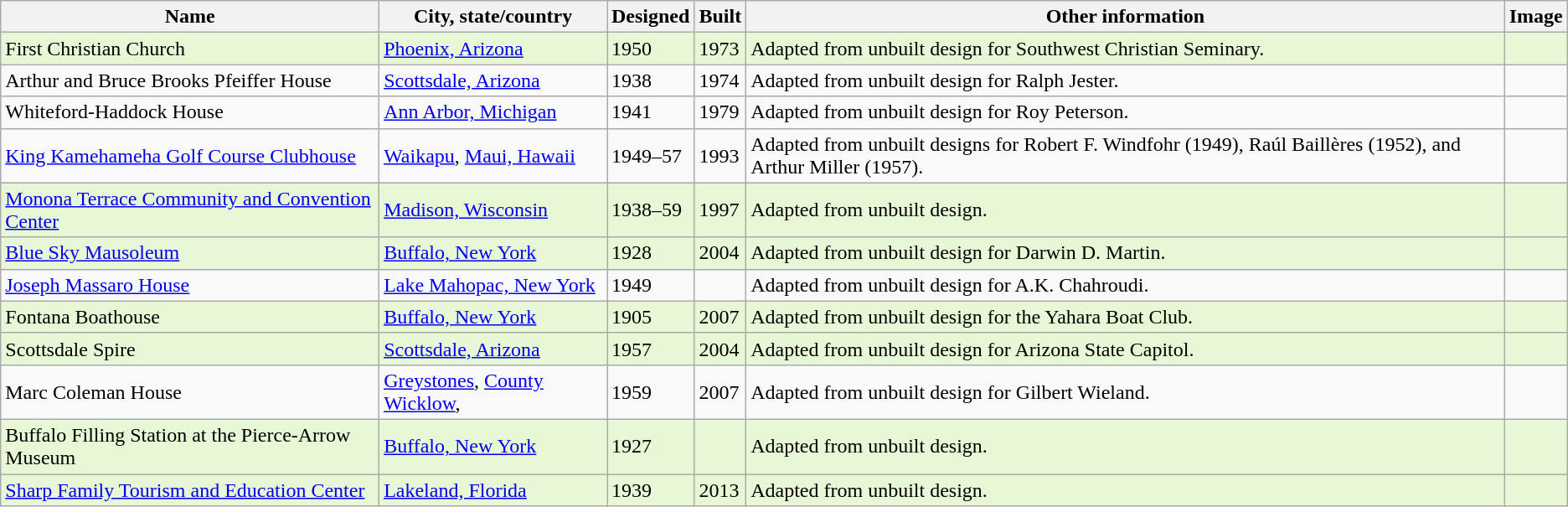<table class="wikitable sortable">
<tr>
<th>Name</th>
<th>City, state/country</th>
<th>Designed</th>
<th>Built</th>
<th class="unsortable">Other information</th>
<th class="unsortable">Image</th>
</tr>
<tr style="background: #e8f7d5">
<td First Christian Church (Phoenix, Arizona)>First Christian Church</td>
<td><a href='#'>Phoenix, Arizona</a></td>
<td>1950</td>
<td>1973</td>
<td>Adapted from unbuilt design for Southwest Christian Seminary.</td>
<td></td>
</tr>
<tr>
<td>Arthur and Bruce Brooks Pfeiffer House</td>
<td><a href='#'>Scottsdale, Arizona</a></td>
<td>1938</td>
<td>1974</td>
<td>Adapted from unbuilt design for Ralph Jester.</td>
<td></td>
</tr>
<tr>
<td>Whiteford-Haddock House</td>
<td><a href='#'>Ann Arbor, Michigan</a></td>
<td>1941</td>
<td>1979</td>
<td>Adapted from unbuilt design for Roy Peterson.</td>
<td></td>
</tr>
<tr>
<td><a href='#'>King Kamehameha Golf Course Clubhouse</a></td>
<td><a href='#'>Waikapu</a>, <a href='#'>Maui, Hawaii</a></td>
<td>1949–57</td>
<td>1993</td>
<td>Adapted from unbuilt designs for Robert F. Windfohr (1949), Raúl Baillères (1952), and Arthur Miller (1957).</td>
<td></td>
</tr>
<tr style="background: #e8f7d5">
<td><a href='#'>Monona Terrace Community and Convention Center</a></td>
<td><a href='#'>Madison, Wisconsin</a></td>
<td>1938–59</td>
<td>1997</td>
<td>Adapted from unbuilt design.</td>
<td></td>
</tr>
<tr style="background: #e8f7d5">
<td><a href='#'>Blue Sky Mausoleum</a></td>
<td><a href='#'>Buffalo, New York</a></td>
<td>1928</td>
<td>2004</td>
<td>Adapted from unbuilt design for Darwin D. Martin.</td>
<td></td>
</tr>
<tr>
<td><a href='#'>Joseph Massaro House</a></td>
<td><a href='#'>Lake Mahopac, New York</a></td>
<td>1949</td>
<td></td>
<td>Adapted from unbuilt design for A.K. Chahroudi.</td>
<td></td>
</tr>
<tr style="background: #e8f7d5">
<td>Fontana Boathouse</td>
<td><a href='#'>Buffalo, New York</a></td>
<td>1905</td>
<td>2007</td>
<td>Adapted from unbuilt design for the Yahara Boat Club.</td>
<td></td>
</tr>
<tr style="background: #e8f7d5">
<td>Scottsdale Spire</td>
<td><a href='#'>Scottsdale, Arizona</a></td>
<td>1957</td>
<td>2004</td>
<td>Adapted from unbuilt design for Arizona State Capitol.</td>
<td></td>
</tr>
<tr>
<td>Marc Coleman House</td>
<td><a href='#'>Greystones</a>, <a href='#'>County Wicklow</a>, </td>
<td>1959</td>
<td>2007</td>
<td>Adapted from unbuilt design for Gilbert Wieland.</td>
<td></td>
</tr>
<tr style="background: #e8f7d5">
<td>Buffalo Filling Station at the Pierce-Arrow Museum</td>
<td><a href='#'>Buffalo, New York</a></td>
<td>1927</td>
<td></td>
<td>Adapted from unbuilt design.</td>
<td></td>
</tr>
<tr style="background: #e8f7d5">
<td><a href='#'>Sharp Family Tourism and Education Center</a></td>
<td><a href='#'>Lakeland, Florida</a></td>
<td>1939</td>
<td>2013</td>
<td>Adapted from unbuilt design.</td>
<td></td>
</tr>
</table>
